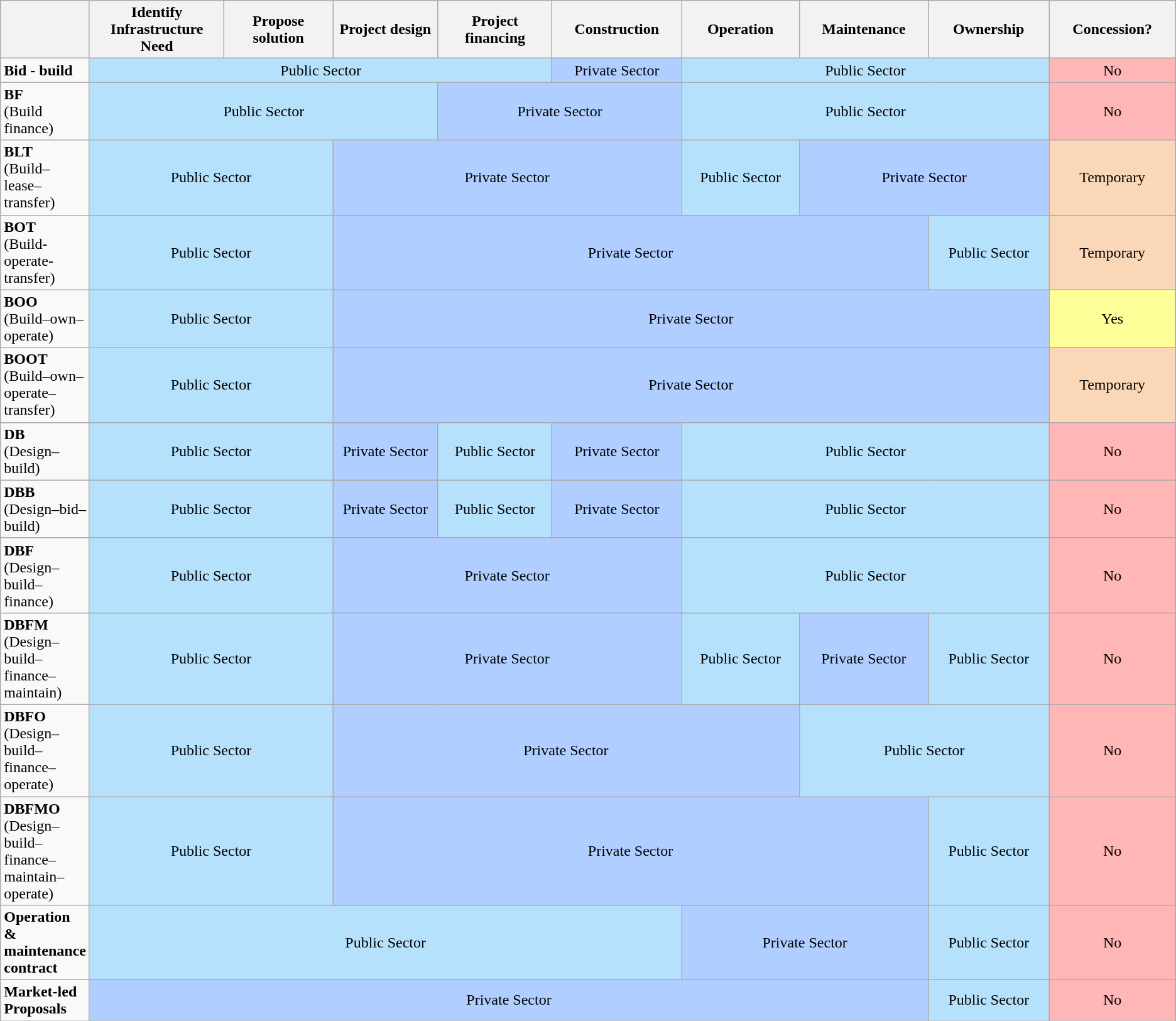<table class="wikitable">
<tr>
<th></th>
<th class="sortable" style="width:200px;">Identify Infrastructure Need</th>
<th class="sortable" style="width:200px;">Propose solution</th>
<th class="sortable" style="width:200px;">Project design</th>
<th class="sortable" style="width:200px;">Project financing</th>
<th class="sortable" style="width:200px;">Construction</th>
<th class="sortable" style="width:200px;">Operation</th>
<th class="sortable" style="width:200px;">Maintenance</th>
<th class="sortable" style="width:200px;">Ownership</th>
<th class="sortable" style="width:200px;">Concession?</th>
</tr>
<tr>
<td><strong>Bid - build</strong></td>
<td colspan="4" style="text-align:center; background:#b6e1fc;">Public Sector</td>
<td style="text-align:center; background:#b0ceff;">Private Sector</td>
<td colspan="3" style="text-align:center; background:#b6e1fc;">Public Sector</td>
<td style="text-align:center; background:#ffb6b6;">No</td>
</tr>
<tr>
<td><strong>BF</strong><br>(Build finance)</td>
<td colspan="3" style="text-align:center; background:#b6e1fc;">Public Sector</td>
<td colspan="2" style="text-align:center; background:#b0ceff;">Private Sector</td>
<td colspan="3" style="text-align:center; background:#b6e1fc;">Public Sector</td>
<td style="text-align:center; background:#ffb6b6;">No</td>
</tr>
<tr>
<td><strong>BLT</strong><br>(Build–lease–transfer)</td>
<td colspan="2" style="text-align:center; background:#b6e1fc;">Public Sector</td>
<td colspan="3" style="text-align:center; background:#b0ceff;">Private Sector</td>
<td style="text-align:center; background:#b6e1fc;">Public Sector</td>
<td colspan="2" style="text-align:center; background:#b0ceff;">Private Sector</td>
<td style="text-align:center; background:#fad7b7;">Temporary</td>
</tr>
<tr>
<td><strong>BOT</strong><br>(Build-operate-transfer)</td>
<td colspan="2" style="text-align:center; background:#b6e1fc;">Public Sector</td>
<td colspan="5" style="text-align:center; background:#b0ceff;">Private Sector</td>
<td style="text-align:center; background:#b6e1fc;">Public Sector</td>
<td style="text-align:center; background:#fad7b7;">Temporary</td>
</tr>
<tr>
<td><strong>BOO</strong><br>(Build–own–operate)</td>
<td colspan="2" style="text-align:center; background:#b6e1fc;">Public Sector</td>
<td colspan="6" style="text-align:center; background:#b0ceff;">Private Sector</td>
<td style="text-align:center; background:#ffff99;">Yes</td>
</tr>
<tr>
<td><strong>BOOT</strong><br>(Build–own–operate–transfer)</td>
<td colspan="2" style="text-align:center; background:#b6e1fc;">Public Sector</td>
<td colspan="6" style="text-align:center; background:#b0ceff;">Private Sector</td>
<td style="text-align:center; background:#fad7b7;">Temporary</td>
</tr>
<tr>
<td><strong>DB</strong><br>(Design–build)</td>
<td colspan="2" style="text-align:center; background:#b6e1fc;">Public Sector</td>
<td style="text-align:center; background:#b0ceff;">Private Sector</td>
<td style="text-align:center; background:#b6e1fc;">Public Sector</td>
<td style="text-align:center; background:#b0ceff;">Private Sector</td>
<td colspan="3" style="text-align:center; background:#b6e1fc;">Public Sector</td>
<td style="text-align:center; background:#ffb6b6;">No</td>
</tr>
<tr>
<td><strong>DBB</strong><br>(Design–bid–build)</td>
<td colspan="2" style="text-align:center; background:#b6e1fc;">Public Sector</td>
<td style="text-align:center; background:#b0ceff;">Private Sector</td>
<td style="text-align:center; background:#b6e1fc;">Public Sector</td>
<td style="text-align:center; background:#b0ceff;">Private Sector</td>
<td colspan="3" style="text-align:center; background:#b6e1fc;">Public Sector</td>
<td style="text-align:center; background:#ffb6b6;">No</td>
</tr>
<tr>
<td><strong>DBF</strong><br>(Design–build–finance)</td>
<td colspan="2" style="text-align:center; background:#b6e1fc;">Public Sector</td>
<td colspan="3" style="text-align:center; background:#b0ceff;">Private Sector</td>
<td colspan="3" style="text-align:center; background:#b6e1fc;">Public Sector</td>
<td style="text-align:center; background:#ffb6b6;">No</td>
</tr>
<tr>
<td><strong>DBFM</strong><br>(Design–build–finance–maintain)</td>
<td colspan="2" style="text-align:center; background:#b6e1fc;">Public Sector</td>
<td colspan="3" style="text-align:center; background:#b0ceff;">Private Sector</td>
<td style="text-align:center; background:#b6e1fc;">Public Sector</td>
<td style="text-align:center; background:#b0ceff;">Private Sector</td>
<td style="text-align:center; background:#b6e1fc;">Public Sector</td>
<td style="text-align:center; background:#ffb6b6;">No</td>
</tr>
<tr>
<td><strong>DBFO</strong><br>(Design–build–finance–operate)</td>
<td colspan="2" style="text-align:center; background:#b6e1fc;">Public Sector</td>
<td colspan="4" style="text-align:center; background:#b0ceff;">Private Sector</td>
<td colspan="2" style="text-align:center; background:#b6e1fc;">Public Sector</td>
<td style="text-align:center; background:#ffb6b6;">No</td>
</tr>
<tr>
<td><strong>DBFMO</strong><br>(Design–build–finance–maintain–operate)</td>
<td colspan="2" style="text-align:center; background:#b6e1fc;">Public Sector</td>
<td colspan="5" style="text-align:center; background:#b0ceff;">Private Sector</td>
<td style="text-align:center; background:#b6e1fc;">Public Sector</td>
<td style="text-align:center; background:#ffb6b6;">No</td>
</tr>
<tr>
<td><strong>Operation & maintenance contract</strong></td>
<td colspan="5" style="text-align:center; background:#b6e1fc;">Public Sector</td>
<td colspan="2" style="text-align:center; background:#b0ceff;">Private Sector</td>
<td style="text-align:center; background:#b6e1fc;">Public Sector</td>
<td style="text-align:center; background:#ffb6b6;">No</td>
</tr>
<tr>
<td><strong>Market-led Proposals</strong></td>
<td colspan="7" style="text-align:center; background:#b0ceff;">Private Sector</td>
<td style="text-align:center; background:#b6e1fc;">Public Sector</td>
<td style="text-align:center; background:#ffb6b6;">No</td>
</tr>
</table>
